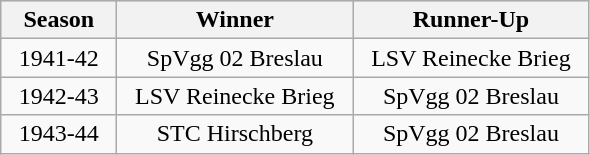<table class="wikitable">
<tr align="center" bgcolor="#dfdfdf">
<th width="70">Season</th>
<th width="150">Winner</th>
<th width="150">Runner-Up</th>
</tr>
<tr align="center">
<td>1941-42</td>
<td>SpVgg 02 Breslau</td>
<td>LSV Reinecke Brieg</td>
</tr>
<tr align="center">
<td>1942-43</td>
<td>LSV Reinecke Brieg</td>
<td>SpVgg 02 Breslau</td>
</tr>
<tr align="center">
<td>1943-44</td>
<td>STC Hirschberg</td>
<td>SpVgg 02 Breslau</td>
</tr>
</table>
